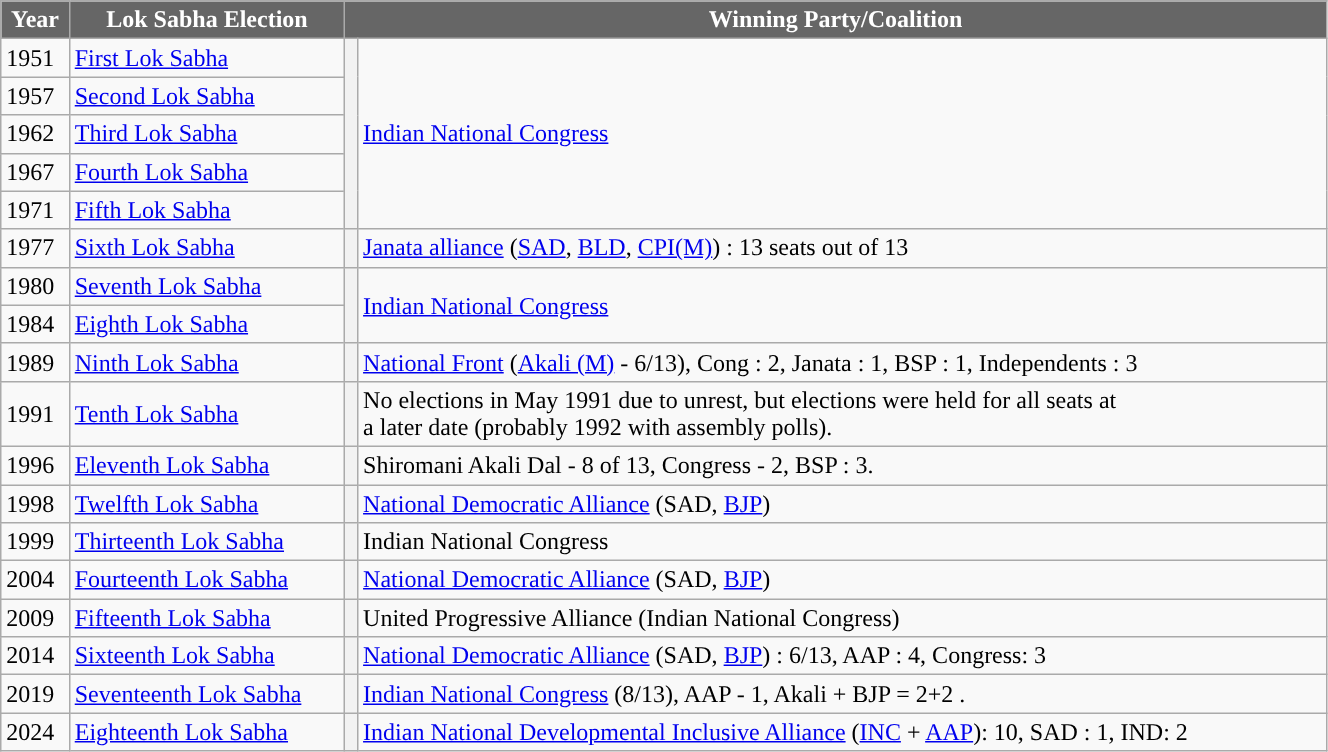<table class="wikitable" width="70%" style="font-size: x-big; font-family: verdana">
<tr>
<th style="background-color:#666666; color:white">Year</th>
<th style="background-color:#666666; color:white">Lok Sabha Election</th>
<th colspan="2"! style="background-color:#666666; color:white">Winning Party/Coalition</th>
</tr>
<tr --->
<td>1951</td>
<td><a href='#'>First Lok Sabha</a></td>
<th rowspan=5 style="background-color: "></th>
<td rowspan=5><a href='#'>Indian National Congress</a></td>
</tr>
<tr --->
<td>1957</td>
<td><a href='#'>Second Lok Sabha</a></td>
</tr>
<tr --->
<td>1962</td>
<td><a href='#'>Third Lok Sabha</a></td>
</tr>
<tr --->
<td>1967</td>
<td><a href='#'>Fourth Lok Sabha</a></td>
</tr>
<tr --->
<td>1971</td>
<td><a href='#'>Fifth Lok Sabha</a></td>
</tr>
<tr --->
<td>1977</td>
<td><a href='#'>Sixth Lok Sabha</a></td>
<th style="background-color: "></th>
<td><a href='#'>Janata alliance</a> (<a href='#'>SAD</a>, <a href='#'>BLD</a>, <a href='#'>CPI(M)</a>) : 13 seats out of 13</td>
</tr>
<tr --->
<td>1980</td>
<td><a href='#'>Seventh Lok Sabha</a></td>
<th rowspan=2 style="background-color: "></th>
<td rowspan=2><a href='#'>Indian National Congress</a></td>
</tr>
<tr --->
<td>1984</td>
<td><a href='#'>Eighth Lok Sabha</a></td>
</tr>
<tr --->
<td>1989</td>
<td><a href='#'>Ninth Lok Sabha</a></td>
<th style="background-color: "></th>
<td><a href='#'>National Front</a> (<a href='#'>Akali (M)</a> - 6/13), Cong : 2, Janata : 1, BSP : 1, Independents : 3</td>
</tr>
<tr --->
<td>1991</td>
<td><a href='#'>Tenth Lok Sabha</a></td>
<th style="background-color: "></th>
<td>No elections in May 1991 due to unrest, but elections were held for all seats at <br>a later date (probably 1992 with assembly polls).</td>
</tr>
<tr --->
<td>1996</td>
<td><a href='#'>Eleventh Lok Sabha</a></td>
<th style="background-color: "></th>
<td>Shiromani Akali Dal - 8 of 13, Congress - 2, BSP : 3.</td>
</tr>
<tr --->
<td>1998</td>
<td><a href='#'>Twelfth Lok Sabha</a></td>
<th style="background-color: "></th>
<td><a href='#'>National Democratic Alliance</a> (SAD, <a href='#'>BJP</a>)</td>
</tr>
<tr --->
<td>1999</td>
<td><a href='#'>Thirteenth Lok Sabha</a></td>
<th style="background-color: "></th>
<td>Indian National Congress</td>
</tr>
<tr --->
<td>2004</td>
<td><a href='#'>Fourteenth Lok Sabha</a></td>
<th style="background-color: "></th>
<td><a href='#'>National Democratic Alliance</a> (SAD, <a href='#'>BJP</a>)</td>
</tr>
<tr --->
<td>2009</td>
<td><a href='#'>Fifteenth Lok Sabha</a></td>
<th style="background-color: "></th>
<td>United Progressive Alliance (Indian National Congress)</td>
</tr>
<tr --->
<td>2014</td>
<td><a href='#'>Sixteenth Lok Sabha</a></td>
<th style="background-color: "></th>
<td><a href='#'>National Democratic Alliance</a> (SAD, <a href='#'>BJP</a>) : 6/13, AAP : 4, Congress: 3</td>
</tr>
<tr --->
<td>2019</td>
<td><a href='#'>Seventeenth Lok Sabha</a></td>
<th style="background-color:"></th>
<td><a href='#'>Indian National Congress</a> (8/13), AAP - 1, Akali + BJP = 2+2 .</td>
</tr>
<tr>
<td>2024</td>
<td><a href='#'>Eighteenth Lok Sabha</a></td>
<th></th>
<td><a href='#'>Indian National Developmental Inclusive Alliance</a> (<a href='#'>INC</a> + <a href='#'>AAP</a>): 10, SAD : 1, IND: 2</td>
</tr>
</table>
